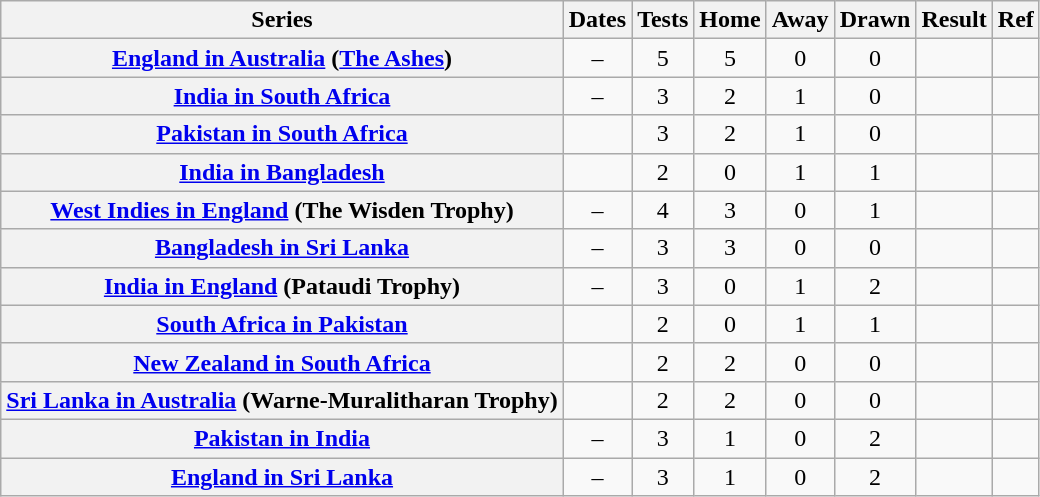<table class="wikitable sortable" style="text-align:center;">
<tr>
<th scope="col">Series</th>
<th scope="col">Dates</th>
<th scope="col">Tests</th>
<th scope="col">Home</th>
<th scope="col">Away</th>
<th scope="col">Drawn</th>
<th scope="col">Result</th>
<th scope="col" class="unsortable">Ref</th>
</tr>
<tr>
<th scope="row"><a href='#'>England in Australia</a> (<a href='#'>The Ashes</a>)</th>
<td> – </td>
<td>5</td>
<td>5</td>
<td>0</td>
<td>0</td>
<td></td>
<td></td>
</tr>
<tr>
<th scope="row"><a href='#'>India in South Africa</a></th>
<td> – </td>
<td>3</td>
<td>2</td>
<td>1</td>
<td>0</td>
<td></td>
<td></td>
</tr>
<tr>
<th scope="row"><a href='#'>Pakistan in South Africa</a></th>
<td></td>
<td>3</td>
<td>2</td>
<td>1</td>
<td>0</td>
<td></td>
<td></td>
</tr>
<tr>
<th scope="row"><a href='#'>India in Bangladesh</a></th>
<td></td>
<td>2</td>
<td>0</td>
<td>1</td>
<td>1</td>
<td></td>
<td></td>
</tr>
<tr>
<th scope="row"><a href='#'>West Indies in England</a> (The Wisden Trophy)</th>
<td> – </td>
<td>4</td>
<td>3</td>
<td>0</td>
<td>1</td>
<td></td>
<td></td>
</tr>
<tr>
<th scope="row"><a href='#'>Bangladesh in Sri Lanka</a></th>
<td> – </td>
<td>3</td>
<td>3</td>
<td>0</td>
<td>0</td>
<td></td>
<td></td>
</tr>
<tr>
<th scope="row"><a href='#'>India in England</a> (Pataudi Trophy)</th>
<td> – </td>
<td>3</td>
<td>0</td>
<td>1</td>
<td>2</td>
<td></td>
<td></td>
</tr>
<tr>
<th scope="row"><a href='#'>South Africa in Pakistan</a></th>
<td></td>
<td>2</td>
<td>0</td>
<td>1</td>
<td>1</td>
<td></td>
<td></td>
</tr>
<tr>
<th scope="row"><a href='#'>New Zealand in South Africa</a></th>
<td></td>
<td>2</td>
<td>2</td>
<td>0</td>
<td>0</td>
<td></td>
<td></td>
</tr>
<tr>
<th scope="row"><a href='#'>Sri Lanka in Australia</a> (Warne-Muralitharan Trophy)</th>
<td></td>
<td>2</td>
<td>2</td>
<td>0</td>
<td>0</td>
<td></td>
<td></td>
</tr>
<tr>
<th scope="row"><a href='#'>Pakistan in India</a></th>
<td> – </td>
<td>3</td>
<td>1</td>
<td>0</td>
<td>2</td>
<td></td>
<td></td>
</tr>
<tr>
<th scope="row"><a href='#'>England in Sri Lanka</a></th>
<td> – </td>
<td>3</td>
<td>1</td>
<td>0</td>
<td>2</td>
<td></td>
<td></td>
</tr>
</table>
